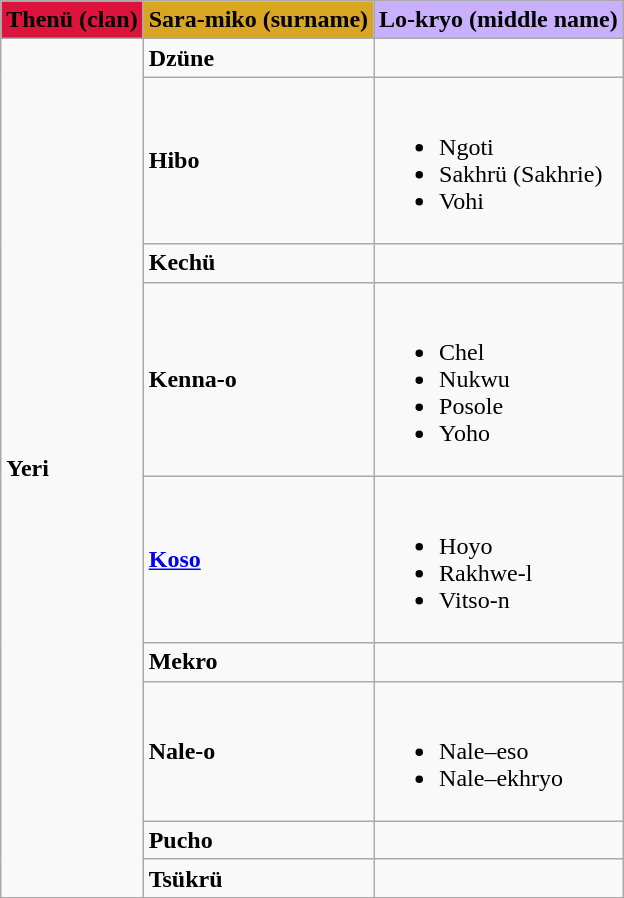<table class="wikitable sortable">
<tr>
<th style="background-color:crimson"><strong>Thenü (clan)</strong></th>
<th style="background-color:#DAA520"><strong>Sara-miko</strong> (surname)</th>
<th style="background-color:#c8b0ff"><strong>Lo-kryo</strong> (middle name)</th>
</tr>
<tr>
<td rowspan=9><strong>Yeri</strong></td>
<td><strong>Dzüne</strong></td>
<td></td>
</tr>
<tr>
<td><strong>Hibo</strong></td>
<td><br><ul><li>Ngoti</li><li>Sakhrü (Sakhrie)</li><li>Vohi</li></ul></td>
</tr>
<tr>
<td><strong>Kechü</strong></td>
<td></td>
</tr>
<tr>
<td><strong>Kenna-o</strong></td>
<td><br><ul><li>Chel</li><li>Nukwu</li><li>Posole</li><li>Yoho</li></ul></td>
</tr>
<tr>
<td><strong><a href='#'>Koso</a></strong></td>
<td><br><ul><li>Hoyo</li><li>Rakhwe-l</li><li>Vitso-n</li></ul></td>
</tr>
<tr>
<td><strong>Mekro</strong></td>
<td></td>
</tr>
<tr>
<td><strong>Nale-o</strong></td>
<td><br><ul><li>Nale–eso</li><li>Nale–ekhryo</li></ul></td>
</tr>
<tr>
<td><strong>Pucho</strong></td>
<td></td>
</tr>
<tr>
<td><strong>Tsükrü</strong></td>
<td></td>
</tr>
<tr>
</tr>
</table>
